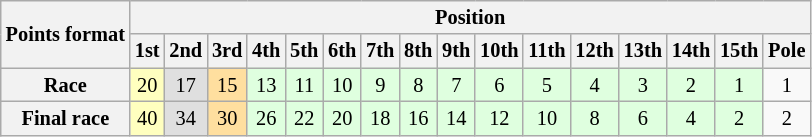<table class="wikitable" style="font-size:85%; text-align:center">
<tr style="background:#f9f9f9">
<th rowspan="2">Points format</th>
<th colspan="21">Position</th>
</tr>
<tr>
<th>1st</th>
<th>2nd</th>
<th>3rd</th>
<th>4th</th>
<th>5th</th>
<th>6th</th>
<th>7th</th>
<th>8th</th>
<th>9th</th>
<th>10th</th>
<th>11th</th>
<th>12th</th>
<th>13th</th>
<th>14th</th>
<th>15th</th>
<th>Pole</th>
</tr>
<tr>
<th>Race</th>
<td style="background:#ffffbf;">20</td>
<td style="background:#dfdfdf;">17</td>
<td style="background:#ffdf9f;">15</td>
<td style="background:#dfffdf;">13</td>
<td style="background:#dfffdf;">11</td>
<td style="background:#dfffdf;">10</td>
<td style="background:#dfffdf;">9</td>
<td style="background:#dfffdf;">8</td>
<td style="background:#dfffdf;">7</td>
<td style="background:#dfffdf;">6</td>
<td style="background:#dfffdf;">5</td>
<td style="background:#dfffdf;">4</td>
<td style="background:#dfffdf;">3</td>
<td style="background:#dfffdf;">2</td>
<td style="background:#dfffdf;">1</td>
<td>1</td>
</tr>
<tr>
<th>Final race</th>
<td style="background:#ffffbf;">40</td>
<td style="background:#dfdfdf;">34</td>
<td style="background:#ffdf9f;">30</td>
<td style="background:#dfffdf;">26</td>
<td style="background:#dfffdf;">22</td>
<td style="background:#dfffdf;">20</td>
<td style="background:#dfffdf;">18</td>
<td style="background:#dfffdf;">16</td>
<td style="background:#dfffdf;">14</td>
<td style="background:#dfffdf;">12</td>
<td style="background:#dfffdf;">10</td>
<td style="background:#dfffdf;">8</td>
<td style="background:#dfffdf;">6</td>
<td style="background:#dfffdf;">4</td>
<td style="background:#dfffdf;">2</td>
<td>2</td>
</tr>
</table>
